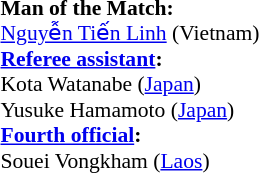<table style="width:100%; font-size:90%;">
<tr>
<td><br><strong>Man of the Match:</strong>
<br><a href='#'>Nguyễn Tiến Linh</a> (Vietnam)<br><strong><a href='#'>Referee assistant</a>:</strong>
<br>Kota Watanabe (<a href='#'>Japan</a>)
<br>Yusuke Hamamoto (<a href='#'>Japan</a>)
<br><strong><a href='#'>Fourth official</a>:</strong>
<br>Souei Vongkham (<a href='#'>Laos</a>)</td>
</tr>
</table>
